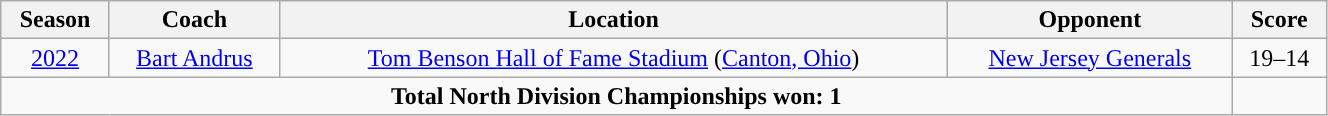<table class="wikitable" style="width:70%;text-align:center">
<tr>
<th>Season</th>
<th>Coach</th>
<th>Location</th>
<th>Opponent</th>
<th>Score</th>
</tr>
<tr>
<td><a href='#'>2022</a></td>
<td><a href='#'>Bart Andrus</a></td>
<td><a href='#'>Tom Benson Hall of Fame Stadium</a> (<a href='#'>Canton, Ohio</a>)</td>
<td><a href='#'>New Jersey Generals</a></td>
<td>19–14</td>
</tr>
<tr>
<td colspan="4"><strong>Total North Division Championships won: 1</strong></td>
<td colspan="2"></td>
</tr>
</table>
